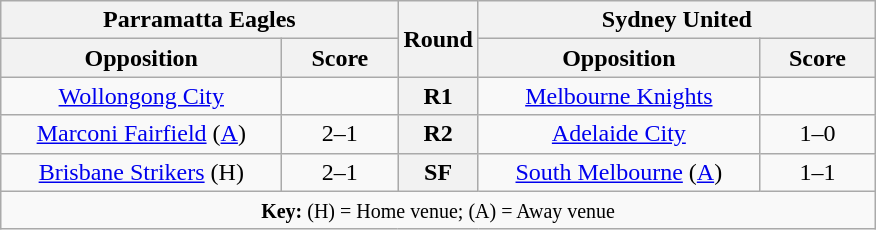<table class="wikitable plainrowheaders" style="text-align:center;margin:0">
<tr>
<th colspan="2">Parramatta Eagles</th>
<th rowspan="2" style="width:25px">Round</th>
<th colspan="2">Sydney United</th>
</tr>
<tr>
<th scope="col" style="width:180px">Opposition</th>
<th scope="col" style="width:70px">Score</th>
<th scope="col" style="width:180px">Opposition</th>
<th scope="col" style="width:70px">Score</th>
</tr>
<tr>
<td><a href='#'>Wollongong City</a></td>
<td></td>
<th scope=row style="text-align:center">R1</th>
<td><a href='#'>Melbourne Knights</a></td>
<td></td>
</tr>
<tr>
<td><a href='#'>Marconi Fairfield</a> (<a href='#'>A</a>)</td>
<td>2–1</td>
<th scope=row style="text-align:center">R2</th>
<td><a href='#'>Adelaide City</a></td>
<td>1–0</td>
</tr>
<tr>
<td><a href='#'>Brisbane Strikers</a> (H)</td>
<td>2–1</td>
<th scope=row style="text-align:center">SF</th>
<td><a href='#'>South Melbourne</a> (<a href='#'>A</a>)</td>
<td>1–1 <br></td>
</tr>
<tr>
<td colspan="5"><small><strong>Key:</strong> (H) = Home venue; (A) = Away venue</small></td>
</tr>
</table>
